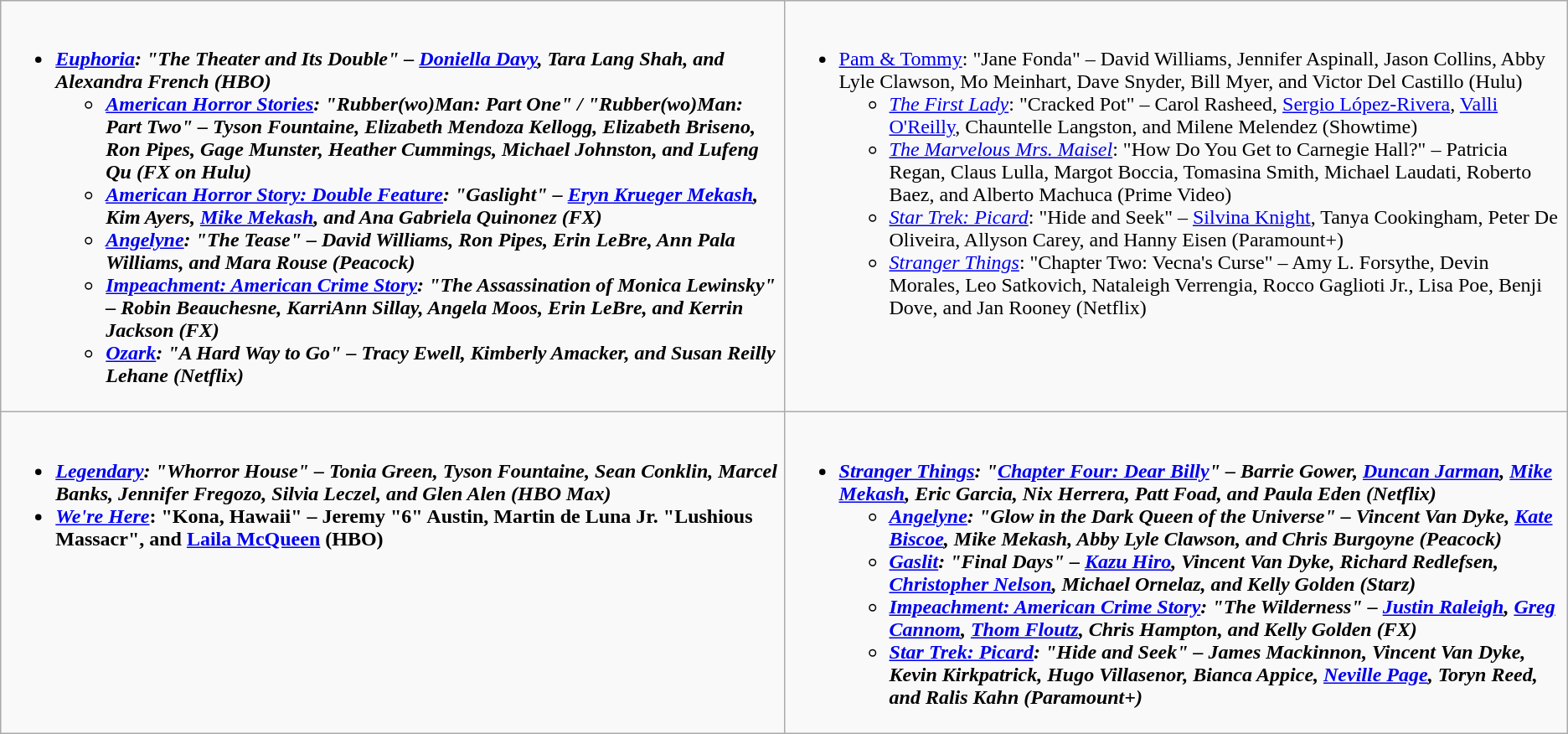<table class="wikitable">
<tr>
<td style="vertical-align:top;" width="50%"><br><ul><li><strong><em><a href='#'>Euphoria</a><em>: "The Theater and Its Double" – <a href='#'>Doniella Davy</a>, Tara Lang Shah, and Alexandra French (HBO)<strong><ul><li></em><a href='#'>American Horror Stories</a><em>: "Rubber(wo)Man: Part One" / "Rubber(wo)Man: Part Two" – Tyson Fountaine, Elizabeth Mendoza Kellogg, Elizabeth Briseno, Ron Pipes, Gage Munster, Heather Cummings, Michael Johnston, and Lufeng Qu (FX on Hulu)</li><li></em><a href='#'>American Horror Story: Double Feature</a><em>: "Gaslight" – <a href='#'>Eryn Krueger Mekash</a>, Kim Ayers, <a href='#'>Mike Mekash</a>, and Ana Gabriela Quinonez (FX)</li><li></em><a href='#'>Angelyne</a><em>: "The Tease" – David Williams, Ron Pipes, Erin LeBre, Ann Pala Williams, and Mara Rouse (Peacock)</li><li></em><a href='#'>Impeachment: American Crime Story</a><em>: "The Assassination of Monica Lewinsky" – Robin Beauchesne, KarriAnn Sillay, Angela Moos, Erin LeBre, and Kerrin Jackson (FX)</li><li></em><a href='#'>Ozark</a><em>: "A Hard Way to Go" – Tracy Ewell, Kimberly Amacker, and Susan Reilly Lehane (Netflix)</li></ul></li></ul></td>
<td style="vertical-align:top;" width="50%"><br><ul><li></em></strong><a href='#'>Pam & Tommy</a></em>: "Jane Fonda" – David Williams, Jennifer Aspinall, Jason Collins, Abby Lyle Clawson, Mo Meinhart, Dave Snyder, Bill Myer, and Victor Del Castillo (Hulu)</strong><ul><li><em><a href='#'>The First Lady</a></em>: "Cracked Pot" – Carol Rasheed, <a href='#'>Sergio López-Rivera</a>, <a href='#'>Valli O'Reilly</a>, Chauntelle Langston, and Milene Melendez (Showtime)</li><li><em><a href='#'>The Marvelous Mrs. Maisel</a></em>: "How Do You Get to Carnegie Hall?" – Patricia Regan, Claus Lulla, Margot Boccia, Tomasina Smith, Michael Laudati, Roberto Baez, and Alberto Machuca (Prime Video)</li><li><em><a href='#'>Star Trek: Picard</a></em>: "Hide and Seek" – <a href='#'>Silvina Knight</a>, Tanya Cookingham, Peter De Oliveira, Allyson Carey, and Hanny Eisen (Paramount+)</li><li><em><a href='#'>Stranger Things</a></em>: "Chapter Two: Vecna's Curse" – Amy L. Forsythe, Devin Morales, Leo Satkovich, Nataleigh Verrengia, Rocco Gaglioti Jr., Lisa Poe, Benji Dove, and Jan Rooney (Netflix)</li></ul></li></ul></td>
</tr>
<tr>
<td style="vertical-align:top;" width="50%"><br><ul><li><strong><em><a href='#'>Legendary</a><em>: "Whorror House" – Tonia Green, Tyson Fountaine, Sean Conklin, Marcel Banks, Jennifer Fregozo, Silvia Leczel, and Glen Alen (HBO Max)<strong></li><li></em></strong><a href='#'>We're Here</a></em>: "Kona, Hawaii" – Jeremy "6" Austin, Martin de Luna Jr. "Lushious Massacr", and <a href='#'>Laila McQueen</a> (HBO)</strong></li></ul></td>
<td style="vertical-align:top;" width="50%"><br><ul><li><strong><em><a href='#'>Stranger Things</a><em>: "<a href='#'>Chapter Four: Dear Billy</a>" – Barrie Gower, <a href='#'>Duncan Jarman</a>, <a href='#'>Mike Mekash</a>, Eric Garcia, Nix Herrera, Patt Foad, and Paula Eden (Netflix)<strong><ul><li></em><a href='#'>Angelyne</a><em>: "Glow in the Dark Queen of the Universe" – Vincent Van Dyke, <a href='#'>Kate Biscoe</a>, Mike Mekash, Abby Lyle Clawson, and Chris Burgoyne (Peacock)</li><li></em><a href='#'>Gaslit</a><em>: "Final Days" – <a href='#'>Kazu Hiro</a>, Vincent Van Dyke, Richard Redlefsen, <a href='#'>Christopher Nelson</a>, Michael Ornelaz, and Kelly Golden (Starz)</li><li></em><a href='#'>Impeachment: American Crime Story</a><em>: "The Wilderness" – <a href='#'>Justin Raleigh</a>, <a href='#'>Greg Cannom</a>, <a href='#'>Thom Floutz</a>, Chris Hampton, and Kelly Golden (FX)</li><li></em><a href='#'>Star Trek: Picard</a><em>: "Hide and Seek" – James Mackinnon, Vincent Van Dyke, Kevin Kirkpatrick, Hugo Villasenor, Bianca Appice, <a href='#'>Neville Page</a>, Toryn Reed, and Ralis Kahn (Paramount+)</li></ul></li></ul></td>
</tr>
</table>
